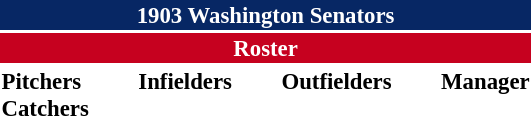<table class="toccolours" style="font-size: 95%;">
<tr>
<th colspan="10" style="background-color: #072764; color: white; text-align: center;">1903 Washington Senators</th>
</tr>
<tr>
<td colspan="10" style="background-color: #c6011f; color: white; text-align: center;"><strong>Roster</strong></td>
</tr>
<tr>
<td valign="top"><strong>Pitchers</strong><br>




<strong>Catchers</strong>

</td>
<td width="25px"></td>
<td valign="top"><strong>Infielders</strong><br>







</td>
<td width="25px"></td>
<td valign="top"><strong>Outfielders</strong><br>




</td>
<td width="25px"></td>
<td valign="top"><strong>Manager</strong><br></td>
</tr>
</table>
